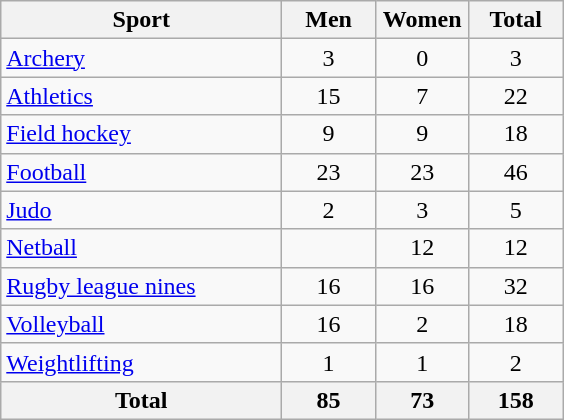<table class="wikitable sortable" style="text-align:center;">
<tr>
<th width=180>Sport</th>
<th width=55>Men</th>
<th width=55>Women</th>
<th width=55>Total</th>
</tr>
<tr>
<td align=left><a href='#'>Archery</a></td>
<td>3</td>
<td>0</td>
<td>3</td>
</tr>
<tr>
<td align=left><a href='#'>Athletics</a></td>
<td>15</td>
<td>7</td>
<td>22</td>
</tr>
<tr>
<td align=left><a href='#'>Field hockey</a></td>
<td>9</td>
<td>9</td>
<td>18</td>
</tr>
<tr>
<td align=left><a href='#'>Football</a></td>
<td>23</td>
<td>23</td>
<td>46</td>
</tr>
<tr>
<td align=left><a href='#'>Judo</a></td>
<td>2</td>
<td>3</td>
<td>5</td>
</tr>
<tr>
<td align=left><a href='#'>Netball</a></td>
<td></td>
<td>12</td>
<td>12</td>
</tr>
<tr>
<td align=left><a href='#'>Rugby league nines</a></td>
<td>16</td>
<td>16</td>
<td>32</td>
</tr>
<tr>
<td align=left><a href='#'>Volleyball</a></td>
<td>16</td>
<td>2</td>
<td>18</td>
</tr>
<tr>
<td align=left><a href='#'>Weightlifting</a></td>
<td>1</td>
<td>1</td>
<td>2</td>
</tr>
<tr>
<th>Total</th>
<th>85</th>
<th>73</th>
<th>158</th>
</tr>
</table>
